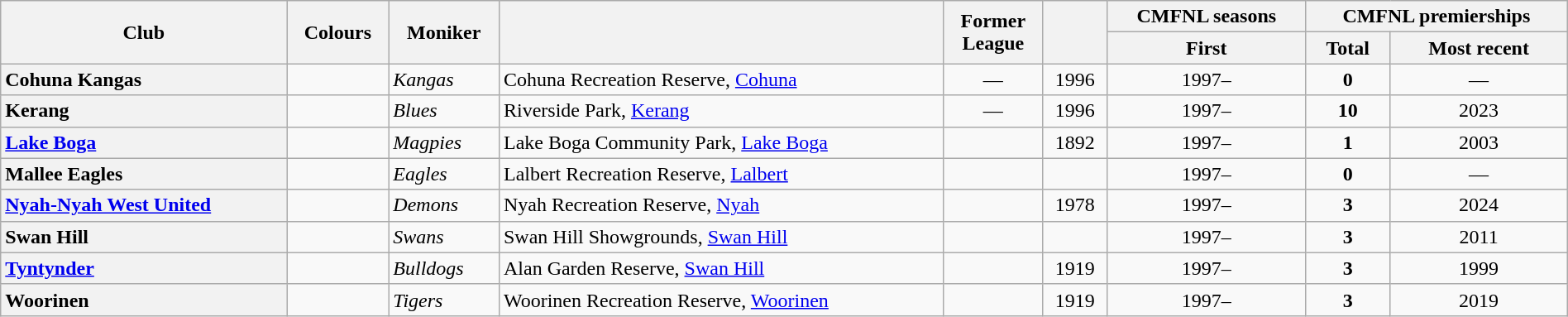<table class="wikitable sortable mw-collapsible mw-collapsed" style="text-align:center; width:100%">
<tr>
<th rowspan="2">Club</th>
<th rowspan="2">Colours</th>
<th rowspan="2">Moniker</th>
<th rowspan="2"></th>
<th rowspan="2">Former<br>League</th>
<th rowspan="2"></th>
<th>CMFNL seasons</th>
<th colspan="2">CMFNL premierships</th>
</tr>
<tr>
<th>First</th>
<th>Total</th>
<th>Most recent</th>
</tr>
<tr>
<th style="text-align:left">Cohuna Kangas</th>
<td></td>
<td align="left"><em>Kangas</em></td>
<td align="left">Cohuna Recreation Reserve, <a href='#'>Cohuna</a></td>
<td>—</td>
<td>1996</td>
<td>1997–</td>
<td><strong>0</strong></td>
<td>—</td>
</tr>
<tr>
<th style="text-align:left">Kerang</th>
<td></td>
<td align="left"><em>Blues</em></td>
<td align="left">Riverside Park, <a href='#'>Kerang</a></td>
<td>—</td>
<td>1996</td>
<td>1997–</td>
<td><strong>10</strong></td>
<td>2023</td>
</tr>
<tr>
<th style="text-align:left"><a href='#'>Lake Boga</a></th>
<td></td>
<td align="left"><em>Magpies</em></td>
<td align="left">Lake Boga Community Park, <a href='#'>Lake Boga</a></td>
<td></td>
<td>1892</td>
<td>1997–</td>
<td><strong>1</strong></td>
<td>2003</td>
</tr>
<tr>
<th style="text-align:left">Mallee Eagles</th>
<td></td>
<td align="left"><em>Eagles</em></td>
<td align="left">Lalbert Recreation Reserve, <a href='#'>Lalbert</a></td>
<td></td>
<td></td>
<td>1997–</td>
<td><strong>0</strong></td>
<td>—</td>
</tr>
<tr>
<th style="text-align:left"><a href='#'>Nyah-Nyah West United</a></th>
<td></td>
<td align="left"><em>Demons</em></td>
<td align="left">Nyah Recreation Reserve, <a href='#'>Nyah</a></td>
<td></td>
<td>1978</td>
<td>1997–</td>
<td><strong>3</strong></td>
<td>2024</td>
</tr>
<tr>
<th style="text-align:left">Swan Hill</th>
<td></td>
<td align="left"><em>Swans</em></td>
<td align="left">Swan Hill Showgrounds, <a href='#'>Swan Hill</a></td>
<td></td>
<td></td>
<td>1997–</td>
<td><strong>3</strong></td>
<td>2011</td>
</tr>
<tr>
<th style="text-align:left"><a href='#'>Tyntynder</a></th>
<td></td>
<td align="left"><em>Bulldogs</em></td>
<td align="left">Alan Garden Reserve, <a href='#'>Swan Hill</a></td>
<td></td>
<td>1919</td>
<td>1997–</td>
<td><strong>3</strong></td>
<td>1999</td>
</tr>
<tr>
<th style="text-align:left">Woorinen</th>
<td></td>
<td align="left"><em>Tigers</em></td>
<td align="left">Woorinen Recreation Reserve, <a href='#'>Woorinen</a></td>
<td></td>
<td>1919</td>
<td>1997–</td>
<td><strong>3</strong></td>
<td>2019</td>
</tr>
</table>
